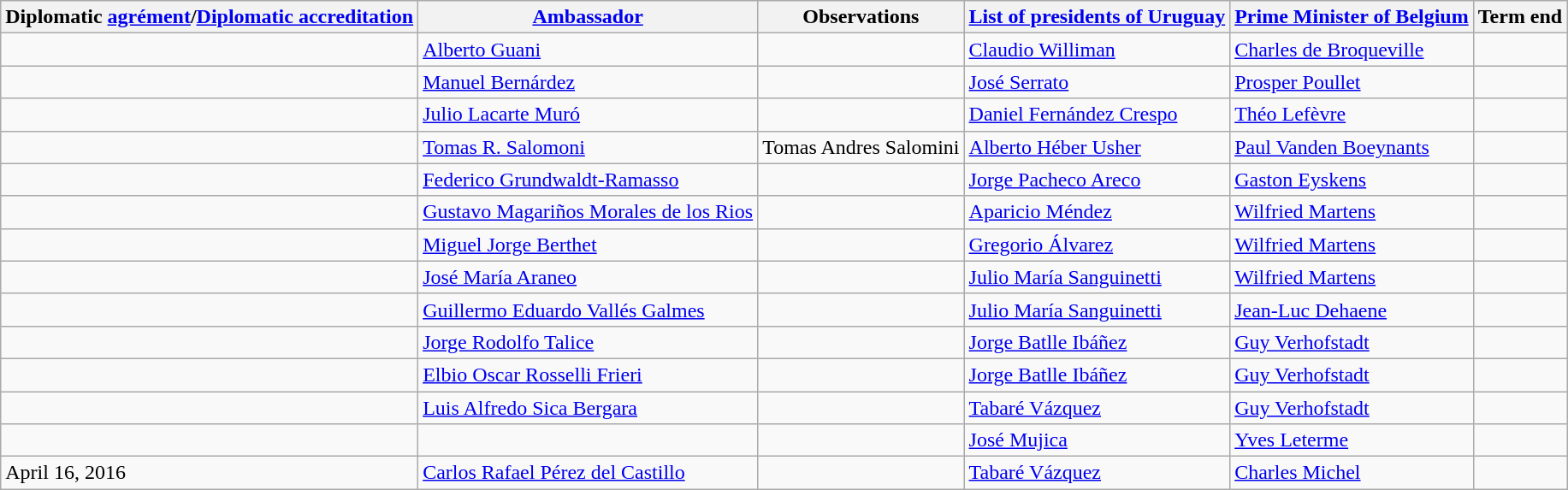<table class="wikitable sortable">
<tr>
<th>Diplomatic <a href='#'>agrément</a>/<a href='#'>Diplomatic accreditation</a></th>
<th><a href='#'>Ambassador</a></th>
<th>Observations</th>
<th><a href='#'>List of presidents of Uruguay</a></th>
<th><a href='#'>Prime Minister of Belgium</a></th>
<th>Term end</th>
</tr>
<tr>
<td></td>
<td><a href='#'>Alberto Guani</a></td>
<td></td>
<td><a href='#'>Claudio Williman</a></td>
<td><a href='#'>Charles de Broqueville</a></td>
<td></td>
</tr>
<tr>
<td></td>
<td><a href='#'>Manuel Bernárdez</a></td>
<td></td>
<td><a href='#'>José Serrato</a></td>
<td><a href='#'>Prosper Poullet</a></td>
<td></td>
</tr>
<tr>
<td></td>
<td><a href='#'>Julio Lacarte Muró</a></td>
<td></td>
<td><a href='#'>Daniel Fernández Crespo</a></td>
<td><a href='#'>Théo Lefèvre</a></td>
<td></td>
</tr>
<tr>
<td></td>
<td><a href='#'>Tomas R. Salomoni</a></td>
<td>Tomas Andres Salomini</td>
<td><a href='#'>Alberto Héber Usher</a></td>
<td><a href='#'>Paul Vanden Boeynants</a></td>
<td></td>
</tr>
<tr>
<td></td>
<td><a href='#'>Federico Grundwaldt-Ramasso</a></td>
<td></td>
<td><a href='#'>Jorge Pacheco Areco</a></td>
<td><a href='#'>Gaston Eyskens</a></td>
<td></td>
</tr>
<tr>
<td></td>
<td><a href='#'>Gustavo Magariños Morales de los Rios</a></td>
<td></td>
<td><a href='#'>Aparicio Méndez</a></td>
<td><a href='#'>Wilfried Martens</a></td>
<td></td>
</tr>
<tr>
<td></td>
<td><a href='#'>Miguel Jorge Berthet</a></td>
<td></td>
<td><a href='#'>Gregorio Álvarez</a></td>
<td><a href='#'>Wilfried Martens</a></td>
<td></td>
</tr>
<tr>
<td></td>
<td><a href='#'>José María Araneo</a></td>
<td></td>
<td><a href='#'>Julio María Sanguinetti</a></td>
<td><a href='#'>Wilfried Martens</a></td>
<td></td>
</tr>
<tr>
<td></td>
<td><a href='#'>Guillermo Eduardo Vallés Galmes</a></td>
<td></td>
<td><a href='#'>Julio María Sanguinetti</a></td>
<td><a href='#'>Jean-Luc Dehaene</a></td>
<td></td>
</tr>
<tr>
<td></td>
<td><a href='#'>Jorge Rodolfo Talice</a></td>
<td></td>
<td><a href='#'>Jorge Batlle Ibáñez</a></td>
<td><a href='#'>Guy Verhofstadt</a></td>
<td></td>
</tr>
<tr>
<td></td>
<td><a href='#'>Elbio Oscar Rosselli Frieri</a></td>
<td></td>
<td><a href='#'>Jorge Batlle Ibáñez</a></td>
<td><a href='#'>Guy Verhofstadt</a></td>
<td></td>
</tr>
<tr>
<td></td>
<td><a href='#'>Luis Alfredo Sica Bergara</a></td>
<td></td>
<td><a href='#'>Tabaré Vázquez</a></td>
<td><a href='#'>Guy Verhofstadt</a></td>
<td></td>
</tr>
<tr>
<td></td>
<td></td>
<td></td>
<td><a href='#'>José Mujica</a></td>
<td><a href='#'>Yves Leterme</a></td>
<td></td>
</tr>
<tr>
<td>April 16, 2016</td>
<td><a href='#'>Carlos Rafael Pérez del Castillo</a></td>
<td></td>
<td><a href='#'>Tabaré Vázquez</a></td>
<td><a href='#'>Charles Michel</a></td>
<td></td>
</tr>
</table>
